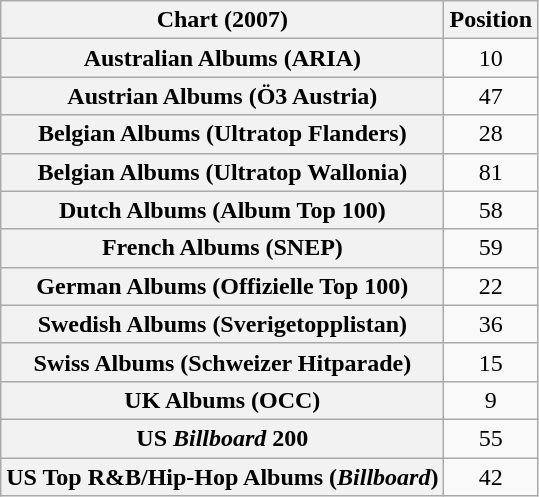<table class="wikitable sortable plainrowheaders" style="text-align:center;">
<tr>
<th>Chart (2007)</th>
<th>Position</th>
</tr>
<tr>
<th scope="row">Australian Albums (ARIA)</th>
<td style="text-align:center;">10</td>
</tr>
<tr>
<th scope="row">Austrian Albums (Ö3 Austria)</th>
<td style="text-align:center;">47</td>
</tr>
<tr>
<th scope="row">Belgian Albums (Ultratop Flanders)</th>
<td style="text-align:center;">28</td>
</tr>
<tr>
<th scope="row">Belgian Albums (Ultratop Wallonia)</th>
<td style="text-align:center;">81</td>
</tr>
<tr>
<th scope="row">Dutch Albums (Album Top 100)</th>
<td style="text-align:center;">58</td>
</tr>
<tr>
<th scope="row">French Albums (SNEP)</th>
<td style="text-align:center;">59</td>
</tr>
<tr>
<th scope="row">German Albums (Offizielle Top 100)</th>
<td style="text-align:center;">22</td>
</tr>
<tr>
<th scope="row">Swedish Albums (Sverigetopplistan)</th>
<td style="text-align:center;">36</td>
</tr>
<tr>
<th scope="row">Swiss Albums (Schweizer Hitparade)</th>
<td style="text-align:center;">15</td>
</tr>
<tr>
<th scope="row">UK Albums (OCC)</th>
<td style="text-align:center;">9</td>
</tr>
<tr>
<th scope="row">US <em>Billboard</em> 200</th>
<td style="text-align:center;">55</td>
</tr>
<tr>
<th scope="row">US Top R&B/Hip-Hop Albums (<em>Billboard</em>)</th>
<td style="text-align:center;">42</td>
</tr>
</table>
